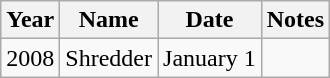<table class="wikitable">
<tr>
<th>Year</th>
<th>Name</th>
<th>Date</th>
<th>Notes</th>
</tr>
<tr>
<td>2008</td>
<td>Shredder</td>
<td>January 1</td>
<td></td>
</tr>
</table>
